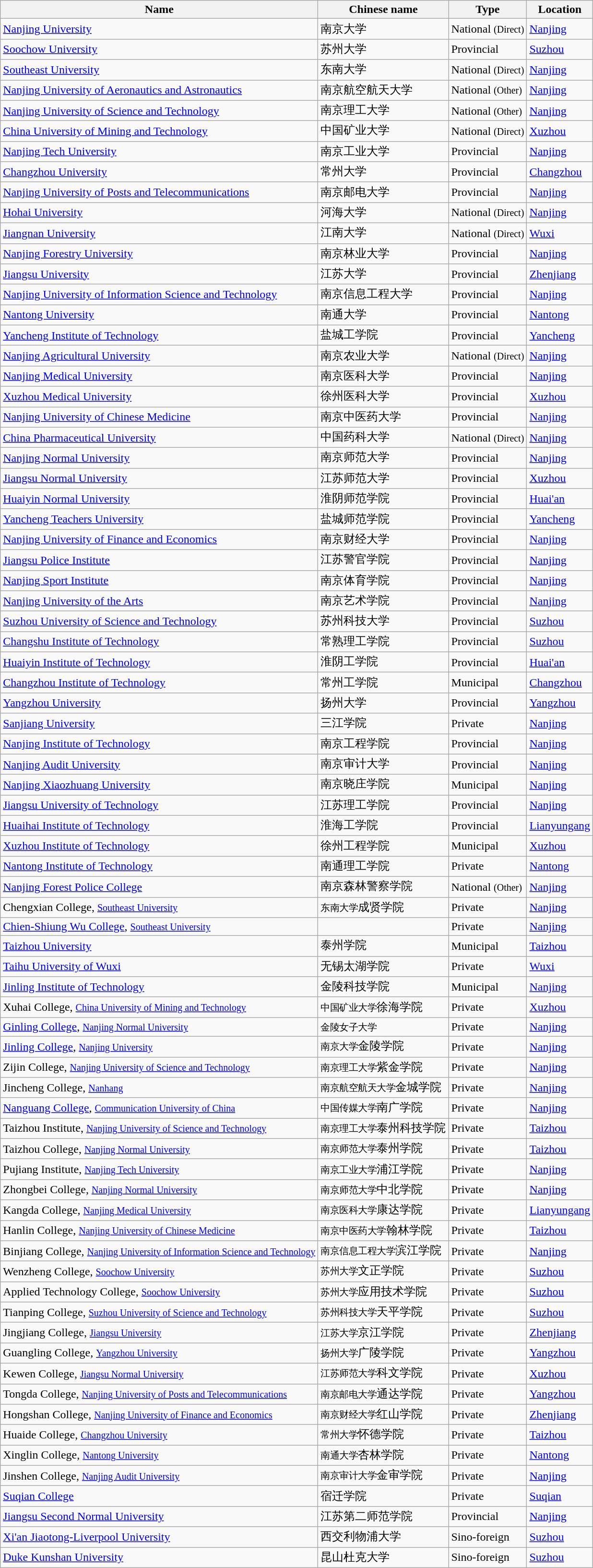<table class="wikitable + sortable">
<tr>
<th>Name</th>
<th>Chinese name</th>
<th>Type</th>
<th>Location</th>
</tr>
<tr>
<td><a href='#'>Nanjing University</a></td>
<td>南京大学</td>
<td>National <small>(Direct)</small></td>
<td><a href='#'>Nanjing</a></td>
</tr>
<tr>
<td><a href='#'>Soochow University</a></td>
<td>苏州大学</td>
<td>Provincial</td>
<td><a href='#'>Suzhou</a></td>
</tr>
<tr>
<td><a href='#'>Southeast University</a></td>
<td>东南大学</td>
<td>National <small>(Direct)</small></td>
<td><a href='#'>Nanjing</a></td>
</tr>
<tr>
<td><a href='#'>Nanjing University of Aeronautics and Astronautics</a></td>
<td>南京航空航天大学</td>
<td>National <small>(Other)</small></td>
<td><a href='#'>Nanjing</a></td>
</tr>
<tr>
<td><a href='#'>Nanjing University of Science and Technology</a></td>
<td>南京理工大学</td>
<td>National <small>(Other)</small></td>
<td><a href='#'>Nanjing</a></td>
</tr>
<tr>
<td><a href='#'>China University of Mining and Technology</a></td>
<td>中国矿业大学</td>
<td>National <small>(Direct)</small></td>
<td><a href='#'>Xuzhou</a></td>
</tr>
<tr>
<td><a href='#'>Nanjing Tech University</a></td>
<td>南京工业大学</td>
<td>Provincial</td>
<td><a href='#'>Nanjing</a></td>
</tr>
<tr>
<td><a href='#'>Changzhou University</a></td>
<td>常州大学</td>
<td>Provincial</td>
<td><a href='#'>Changzhou</a></td>
</tr>
<tr>
<td><a href='#'>Nanjing University of Posts and Telecommunications</a></td>
<td>南京邮电大学</td>
<td>Provincial</td>
<td><a href='#'>Nanjing</a></td>
</tr>
<tr>
<td><a href='#'>Hohai University</a></td>
<td>河海大学</td>
<td>National <small>(Direct)</small></td>
<td><a href='#'>Nanjing</a></td>
</tr>
<tr>
<td><a href='#'>Jiangnan University</a></td>
<td>江南大学</td>
<td>National <small>(Direct)</small></td>
<td><a href='#'>Wuxi</a></td>
</tr>
<tr>
<td><a href='#'>Nanjing Forestry University</a></td>
<td>南京林业大学</td>
<td>Provincial</td>
<td><a href='#'>Nanjing</a></td>
</tr>
<tr>
<td><a href='#'>Jiangsu University</a></td>
<td>江苏大学</td>
<td>Provincial</td>
<td><a href='#'>Zhenjiang</a></td>
</tr>
<tr>
<td><a href='#'>Nanjing University of Information Science and Technology</a></td>
<td>南京信息工程大学</td>
<td>Provincial</td>
<td><a href='#'>Nanjing</a></td>
</tr>
<tr>
<td><a href='#'>Nantong University</a></td>
<td>南通大学</td>
<td>Provincial</td>
<td><a href='#'>Nantong</a></td>
</tr>
<tr>
<td><a href='#'>Yancheng Institute of Technology</a></td>
<td>盐城工学院</td>
<td>Provincial</td>
<td><a href='#'>Yancheng</a></td>
</tr>
<tr>
<td><a href='#'>Nanjing Agricultural University</a></td>
<td>南京农业大学</td>
<td>National <small>(Direct)</small></td>
<td><a href='#'>Nanjing</a></td>
</tr>
<tr>
<td><a href='#'>Nanjing Medical University</a></td>
<td>南京医科大学</td>
<td>Provincial</td>
<td><a href='#'>Nanjing</a></td>
</tr>
<tr>
<td><a href='#'>Xuzhou Medical University</a></td>
<td>徐州医科大学</td>
<td>Provincial</td>
<td><a href='#'>Xuzhou</a></td>
</tr>
<tr>
<td><a href='#'>Nanjing University of Chinese Medicine</a></td>
<td>南京中医药大学</td>
<td>Provincial</td>
<td><a href='#'>Nanjing</a></td>
</tr>
<tr>
<td><a href='#'>China Pharmaceutical University</a></td>
<td>中国药科大学</td>
<td>National <small>(Direct)</small></td>
<td><a href='#'>Nanjing</a></td>
</tr>
<tr>
<td><a href='#'>Nanjing Normal University</a></td>
<td>南京师范大学</td>
<td>Provincial</td>
<td><a href='#'>Nanjing</a></td>
</tr>
<tr>
<td><a href='#'>Jiangsu Normal University</a></td>
<td>江苏师范大学</td>
<td>Provincial</td>
<td><a href='#'>Xuzhou</a></td>
</tr>
<tr>
<td><a href='#'>Huaiyin Normal University</a></td>
<td>淮阴师范学院</td>
<td>Provincial</td>
<td><a href='#'>Huai'an</a></td>
</tr>
<tr>
<td><a href='#'>Yancheng Teachers University</a></td>
<td>盐城师范学院</td>
<td>Provincial</td>
<td><a href='#'>Yancheng</a></td>
</tr>
<tr>
<td><a href='#'>Nanjing University of Finance and Economics</a></td>
<td>南京财经大学</td>
<td>Provincial</td>
<td><a href='#'>Nanjing</a></td>
</tr>
<tr>
<td><a href='#'>Jiangsu Police Institute</a></td>
<td>江苏警官学院</td>
<td>Provincial</td>
<td><a href='#'>Nanjing</a></td>
</tr>
<tr>
<td><a href='#'>Nanjing Sport Institute</a></td>
<td>南京体育学院</td>
<td>Provincial</td>
<td><a href='#'>Nanjing</a></td>
</tr>
<tr>
<td><a href='#'>Nanjing University of the Arts</a></td>
<td>南京艺术学院</td>
<td>Provincial</td>
<td><a href='#'>Nanjing</a></td>
</tr>
<tr>
<td><a href='#'>Suzhou University of Science and Technology</a></td>
<td>苏州科技大学</td>
<td>Provincial</td>
<td><a href='#'>Suzhou</a></td>
</tr>
<tr>
<td><a href='#'>Changshu Institute of Technology</a></td>
<td>常熟理工学院</td>
<td>Provincial</td>
<td><a href='#'>Suzhou</a></td>
</tr>
<tr>
<td><a href='#'>Huaiyin Institute of Technology</a></td>
<td>淮阴工学院</td>
<td>Provincial</td>
<td><a href='#'>Huai'an</a></td>
</tr>
<tr>
<td><a href='#'>Changzhou Institute of Technology</a></td>
<td>常州工学院</td>
<td>Municipal</td>
<td><a href='#'>Changzhou</a></td>
</tr>
<tr>
<td><a href='#'>Yangzhou University</a></td>
<td>扬州大学</td>
<td>Provincial</td>
<td><a href='#'>Yangzhou</a></td>
</tr>
<tr>
<td><a href='#'>Sanjiang University</a></td>
<td>三江学院</td>
<td>Private</td>
<td><a href='#'>Nanjing</a></td>
</tr>
<tr>
<td><a href='#'>Nanjing Institute of Technology</a></td>
<td>南京工程学院</td>
<td>Provincial</td>
<td><a href='#'>Nanjing</a></td>
</tr>
<tr>
<td><a href='#'>Nanjing Audit University</a></td>
<td>南京审计大学</td>
<td>Provincial</td>
<td><a href='#'>Nanjing</a></td>
</tr>
<tr>
<td><a href='#'>Nanjing Xiaozhuang University</a></td>
<td>南京晓庄学院</td>
<td>Municipal</td>
<td><a href='#'>Nanjing</a></td>
</tr>
<tr>
<td><a href='#'>Jiangsu University of Technology</a></td>
<td>江苏理工学院</td>
<td>Provincial</td>
<td><a href='#'>Nanjing</a></td>
</tr>
<tr>
<td><a href='#'>Huaihai Institute of Technology</a></td>
<td>淮海工学院</td>
<td>Provincial</td>
<td><a href='#'>Lianyungang</a></td>
</tr>
<tr>
<td><a href='#'>Xuzhou Institute of Technology</a></td>
<td>徐州工程学院</td>
<td>Municipal</td>
<td><a href='#'>Xuzhou</a></td>
</tr>
<tr>
<td><a href='#'>Nantong Institute of Technology</a></td>
<td>南通理工学院</td>
<td>Private</td>
<td><a href='#'>Nantong</a></td>
</tr>
<tr>
<td><a href='#'>Nanjing Forest Police College</a></td>
<td>南京森林警察学院</td>
<td>National <small>(Other)</small></td>
<td><a href='#'>Nanjing</a></td>
</tr>
<tr>
<td>Chengxian College, <small><a href='#'>Southeast University</a></small></td>
<td><small>东南大学</small>成贤学院</td>
<td>Private</td>
<td><a href='#'>Nanjing</a></td>
</tr>
<tr>
<td><a href='#'>Chien-Shiung Wu College</a>, <small><a href='#'>Southeast University</a></small></td>
<td></td>
<td>Private</td>
<td><a href='#'>Nanjing</a></td>
</tr>
<tr>
<td><a href='#'>Taizhou University</a></td>
<td>泰州学院</td>
<td>Municipal</td>
<td><a href='#'>Taizhou</a></td>
</tr>
<tr>
<td><a href='#'>Taihu University of Wuxi</a></td>
<td>无锡太湖学院</td>
<td>Private</td>
<td><a href='#'>Wuxi</a></td>
</tr>
<tr>
<td><a href='#'>Jinling Institute of Technology</a></td>
<td>金陵科技学院</td>
<td>Municipal</td>
<td><a href='#'>Nanjing</a></td>
</tr>
<tr>
<td>Xuhai College, <small><a href='#'>China University of Mining and Technology</a></small></td>
<td><small>中国矿业大学</small>徐海学院</td>
<td>Private</td>
<td><a href='#'>Xuzhou</a></td>
</tr>
<tr>
<td><a href='#'>Ginling College</a>, <small><a href='#'>Nanjing Normal University</a></small></td>
<td><small>金陵女子大学</small></td>
<td>Private</td>
<td><a href='#'>Nanjing</a></td>
</tr>
<tr>
<td><a href='#'>Jinling College</a>, <small><a href='#'>Nanjing University</a></small></td>
<td><small>南京大学</small>金陵学院</td>
<td>Private</td>
<td><a href='#'>Nanjing</a></td>
</tr>
<tr>
<td>Zijin College, <small><a href='#'>Nanjing University of Science and Technology</a></small></td>
<td><small>南京理工大学</small>紫金学院</td>
<td>Private</td>
<td><a href='#'>Nanjing</a></td>
</tr>
<tr>
<td>Jincheng College, <small><a href='#'>Nanhang</a></small></td>
<td><small>南京航空航天大学</small>金城学院</td>
<td>Private</td>
<td><a href='#'>Nanjing</a></td>
</tr>
<tr>
<td><a href='#'>Nanguang College</a>, <small><a href='#'>Communication University of China</a></small></td>
<td><small>中国传媒大学</small>南广学院</td>
<td>Private</td>
<td><a href='#'>Nanjing</a></td>
</tr>
<tr>
<td>Taizhou Institute, <small><a href='#'>Nanjing University of Science and Technology</a></small></td>
<td><small>南京理工大学</small>泰州科技学院</td>
<td>Private</td>
<td><a href='#'>Taizhou</a></td>
</tr>
<tr>
<td>Taizhou College, <small><a href='#'>Nanjing Normal University</a></small></td>
<td><small>南京师范大学</small>泰州学院</td>
<td>Private</td>
<td><a href='#'>Taizhou</a></td>
</tr>
<tr>
<td>Pujiang Institute, <small><a href='#'>Nanjing Tech University</a></small></td>
<td><small>南京工业大学</small>浦江学院</td>
<td>Private</td>
<td><a href='#'>Nanjing</a></td>
</tr>
<tr>
<td>Zhongbei College, <small><a href='#'>Nanjing Normal University</a></small></td>
<td><small>南京师范大学</small>中北学院</td>
<td>Private</td>
<td><a href='#'>Nanjing</a></td>
</tr>
<tr>
<td>Kangda College, <small><a href='#'>Nanjing Medical University</a></small></td>
<td><small>南京医科大学</small>康达学院</td>
<td>Private</td>
<td><a href='#'>Lianyungang</a></td>
</tr>
<tr>
<td>Hanlin College, <small><a href='#'>Nanjing University of Chinese Medicine</a></small></td>
<td><small>南京中医药大学</small>翰林学院</td>
<td>Private</td>
<td><a href='#'>Taizhou</a></td>
</tr>
<tr>
<td>Binjiang College, <small><a href='#'>Nanjing University of Information Science and Technology</a></small></td>
<td><small>南京信息工程大学</small>滨江学院</td>
<td>Private</td>
<td><a href='#'>Nanjing</a></td>
</tr>
<tr>
<td>Wenzheng College, <small><a href='#'>Soochow University</a></small></td>
<td><small>苏州大学</small>文正学院</td>
<td>Private</td>
<td><a href='#'>Suzhou</a></td>
</tr>
<tr>
<td>Applied Technology College, <small><a href='#'>Soochow University</a></small></td>
<td><small>苏州大学</small>应用技术学院</td>
<td>Private</td>
<td><a href='#'>Suzhou</a></td>
</tr>
<tr>
<td>Tianping College, <small><a href='#'>Suzhou University of Science and Technology</a></small></td>
<td><small>苏州科技大学</small>天平学院</td>
<td>Private</td>
<td><a href='#'>Suzhou</a></td>
</tr>
<tr>
<td>Jingjiang College, <small><a href='#'>Jiangsu University</a></small></td>
<td><small>江苏大学</small>京江学院</td>
<td>Private</td>
<td><a href='#'>Zhenjiang</a></td>
</tr>
<tr>
<td>Guangling College, <small><a href='#'>Yangzhou University</a></small></td>
<td><small>扬州大学</small>广陵学院</td>
<td>Private</td>
<td><a href='#'>Yangzhou</a></td>
</tr>
<tr>
<td>Kewen College, <small><a href='#'>Jiangsu Normal University</a></small></td>
<td><small>江苏师范大学</small>科文学院</td>
<td>Private</td>
<td><a href='#'>Xuzhou</a></td>
</tr>
<tr>
<td>Tongda College, <small><a href='#'>Nanjing University of Posts and Telecommunications</a></small></td>
<td><small>南京邮电大学</small>通达学院</td>
<td>Private</td>
<td><a href='#'>Yangzhou</a></td>
</tr>
<tr>
<td>Hongshan College, <small><a href='#'>Nanjing University of Finance and Economics</a></small></td>
<td><small>南京财经大学</small>红山学院</td>
<td>Private</td>
<td><a href='#'>Zhenjiang</a></td>
</tr>
<tr>
<td>Huaide College, <small><a href='#'>Changzhou University</a></small></td>
<td><small>常州大学</small>怀德学院</td>
<td>Private</td>
<td><a href='#'>Taizhou</a></td>
</tr>
<tr>
<td>Xinglin College, <small><a href='#'>Nantong University</a></small></td>
<td><small>南通大学</small>杏林学院</td>
<td>Private</td>
<td><a href='#'>Nantong</a></td>
</tr>
<tr>
<td>Jinshen College, <small><a href='#'>Nanjing Audit University</a></small></td>
<td><small>南京审计大学</small>金审学院</td>
<td>Private</td>
<td><a href='#'>Nanjing</a></td>
</tr>
<tr>
<td><a href='#'>Suqian College</a></td>
<td>宿迁学院</td>
<td>Private</td>
<td><a href='#'>Suqian</a></td>
</tr>
<tr>
<td><a href='#'>Jiangsu Second Normal University</a></td>
<td>江苏第二师范学院</td>
<td>Provincial</td>
<td><a href='#'>Nanjing</a></td>
</tr>
<tr>
<td><a href='#'>Xi'an Jiaotong-Liverpool University</a></td>
<td>西交利物浦大学</td>
<td>Sino-foreign</td>
<td><a href='#'>Suzhou</a></td>
</tr>
<tr>
<td><a href='#'>Duke Kunshan University</a></td>
<td>昆山杜克大学</td>
<td>Sino-foreign</td>
<td><a href='#'>Suzhou</a></td>
</tr>
</table>
